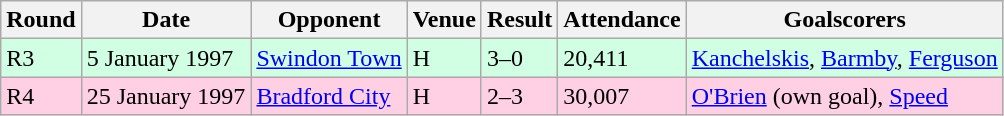<table class="wikitable">
<tr>
<th>Round</th>
<th>Date</th>
<th>Opponent</th>
<th>Venue</th>
<th>Result</th>
<th>Attendance</th>
<th>Goalscorers</th>
</tr>
<tr style="background-color: #d0ffe3;">
<td>R3</td>
<td>5 January 1997</td>
<td><a href='#'>Swindon Town</a></td>
<td>H</td>
<td>3–0</td>
<td>20,411</td>
<td><a href='#'>Kanchelskis</a>, <a href='#'>Barmby</a>, <a href='#'>Ferguson</a></td>
</tr>
<tr style="background-color: #ffd0e3;">
<td>R4</td>
<td>25 January 1997</td>
<td><a href='#'>Bradford City</a></td>
<td>H</td>
<td>2–3</td>
<td>30,007</td>
<td><a href='#'>O'Brien</a> (own goal), <a href='#'>Speed</a></td>
</tr>
</table>
